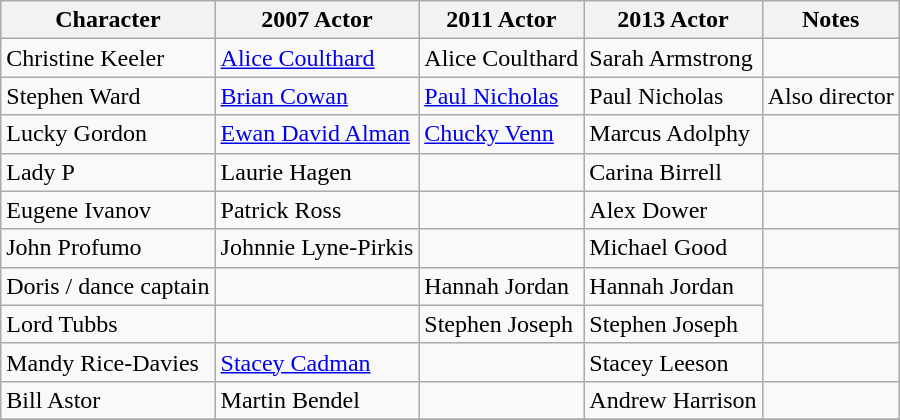<table class="wikitable sortable">
<tr>
<th>Character</th>
<th>2007 Actor</th>
<th>2011 Actor</th>
<th>2013 Actor</th>
<th>Notes</th>
</tr>
<tr>
<td>Christine Keeler</td>
<td><a href='#'>Alice Coulthard</a></td>
<td>Alice Coulthard</td>
<td>Sarah Armstrong</td>
<td></td>
</tr>
<tr>
<td>Stephen Ward</td>
<td><a href='#'>Brian Cowan</a></td>
<td><a href='#'>Paul Nicholas</a></td>
<td>Paul Nicholas</td>
<td>Also director</td>
</tr>
<tr>
<td>Lucky Gordon</td>
<td><a href='#'>Ewan David Alman</a></td>
<td><a href='#'>Chucky Venn</a></td>
<td>Marcus Adolphy</td>
<td></td>
</tr>
<tr>
<td>Lady P</td>
<td>Laurie Hagen</td>
<td></td>
<td>Carina Birrell</td>
<td></td>
</tr>
<tr>
<td>Eugene Ivanov</td>
<td>Patrick Ross</td>
<td></td>
<td>Alex Dower</td>
<td></td>
</tr>
<tr>
<td>John Profumo</td>
<td>Johnnie Lyne-Pirkis</td>
<td></td>
<td>Michael Good</td>
<td></td>
</tr>
<tr>
<td>Doris / dance captain</td>
<td></td>
<td>Hannah Jordan</td>
<td>Hannah Jordan</td>
</tr>
<tr>
<td>Lord Tubbs</td>
<td></td>
<td>Stephen Joseph</td>
<td>Stephen Joseph</td>
</tr>
<tr>
<td>Mandy Rice-Davies</td>
<td><a href='#'>Stacey Cadman</a></td>
<td></td>
<td>Stacey Leeson</td>
<td></td>
</tr>
<tr>
<td>Bill Astor</td>
<td>Martin Bendel</td>
<td></td>
<td>Andrew Harrison</td>
<td></td>
</tr>
<tr>
</tr>
</table>
